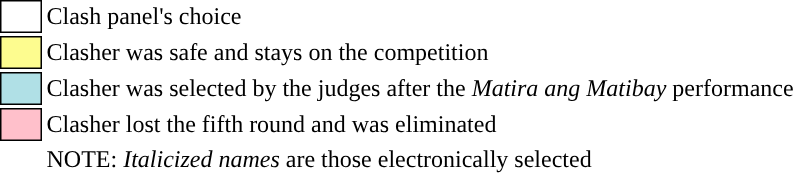<table class="toccolours" style="white-space: nowrap;">
<tr>
<td style="background:white; border: 1px solid black;"> <strong></strong> </td>
<td>Clash panel's choice</td>
</tr>
<tr>
<td style="background:#fdfc8f; border: 1px solid black">    </td>
<td>Clasher was safe and stays on the competition</td>
</tr>
<tr>
<td style="background:#b0e0e6; border:1px solid black;">      </td>
<td>Clasher was selected by the judges after the <em>Matira ang Matibay</em> performance</td>
</tr>
<tr>
<td style="background:pink; border:1px solid black;">      </td>
<td>Clasher lost the fifth round and was eliminated</td>
</tr>
<tr>
<td style="background:none; border: 0px solid black">    </td>
<td>NOTE: <em>Italicized names</em> are those electronically selected</td>
</tr>
</table>
